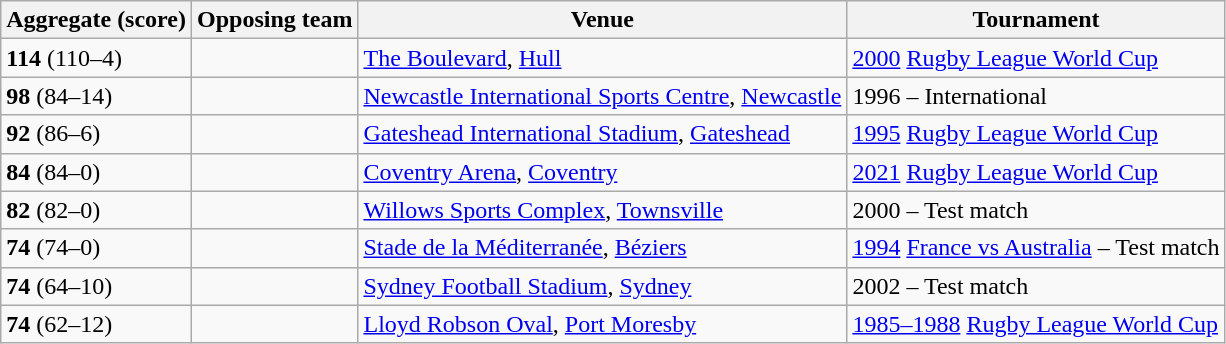<table class="wikitable">
<tr>
<th>Aggregate (score)</th>
<th>Opposing team</th>
<th>Venue</th>
<th>Tournament</th>
</tr>
<tr>
<td><strong>114</strong> (110–4)</td>
<td></td>
<td><a href='#'>The Boulevard</a>, <a href='#'>Hull</a></td>
<td><a href='#'>2000</a> <a href='#'>Rugby League World Cup</a></td>
</tr>
<tr>
<td><strong>98</strong> (84–14)</td>
<td></td>
<td><a href='#'>Newcastle International Sports Centre</a>, <a href='#'>Newcastle</a></td>
<td>1996 – International</td>
</tr>
<tr>
<td><strong>92</strong> (86–6)</td>
<td></td>
<td><a href='#'>Gateshead International Stadium</a>, <a href='#'>Gateshead</a></td>
<td><a href='#'>1995</a> <a href='#'>Rugby League World Cup</a></td>
</tr>
<tr>
<td><strong>84</strong> (84–0)</td>
<td></td>
<td><a href='#'>Coventry Arena</a>, <a href='#'>Coventry</a></td>
<td><a href='#'>2021</a> <a href='#'>Rugby League World Cup</a></td>
</tr>
<tr>
<td><strong>82</strong> (82–0)</td>
<td></td>
<td><a href='#'>Willows Sports Complex</a>, <a href='#'>Townsville</a></td>
<td>2000 – Test match</td>
</tr>
<tr>
<td><strong>74</strong> (74–0)</td>
<td></td>
<td><a href='#'>Stade de la Méditerranée</a>, <a href='#'>Béziers</a></td>
<td><a href='#'>1994</a> <a href='#'>France vs Australia</a> – Test match</td>
</tr>
<tr>
<td><strong>74</strong> (64–10)</td>
<td></td>
<td><a href='#'>Sydney Football Stadium</a>, <a href='#'>Sydney</a></td>
<td>2002 – Test match</td>
</tr>
<tr>
<td><strong>74</strong> (62–12)</td>
<td></td>
<td><a href='#'>Lloyd Robson Oval</a>, <a href='#'>Port Moresby</a></td>
<td><a href='#'>1985–1988</a> <a href='#'>Rugby League World Cup</a></td>
</tr>
</table>
